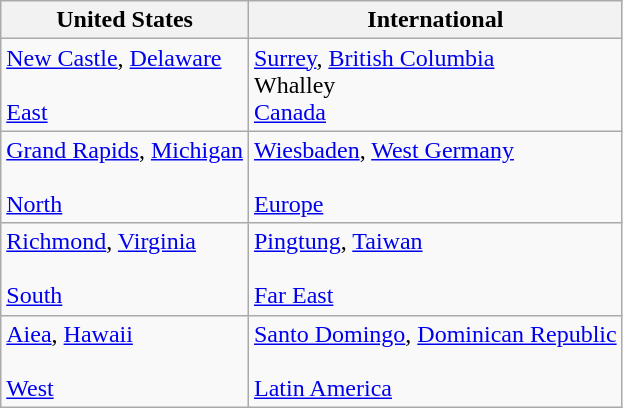<table class="wikitable">
<tr>
<th>United States</th>
<th>International</th>
</tr>
<tr>
<td> <a href='#'>New Castle</a>, <a href='#'>Delaware</a><br><br><a href='#'>East</a></td>
<td> <a href='#'>Surrey</a>, <a href='#'>British Columbia</a><br>Whalley<br><a href='#'>Canada</a></td>
</tr>
<tr>
<td> <a href='#'>Grand Rapids</a>, <a href='#'>Michigan</a><br><br><a href='#'>North</a></td>
<td> <a href='#'>Wiesbaden</a>, <a href='#'>West Germany</a><br><br><a href='#'>Europe</a></td>
</tr>
<tr>
<td> <a href='#'>Richmond</a>, <a href='#'>Virginia</a><br><br><a href='#'>South</a></td>
<td> <a href='#'>Pingtung</a>, <a href='#'>Taiwan</a><br><br><a href='#'>Far East</a></td>
</tr>
<tr>
<td> <a href='#'>Aiea</a>, <a href='#'>Hawaii</a><br><br><a href='#'>West</a></td>
<td> <a href='#'>Santo Domingo</a>, <a href='#'>Dominican Republic</a><br> <br><a href='#'>Latin America</a></td>
</tr>
</table>
